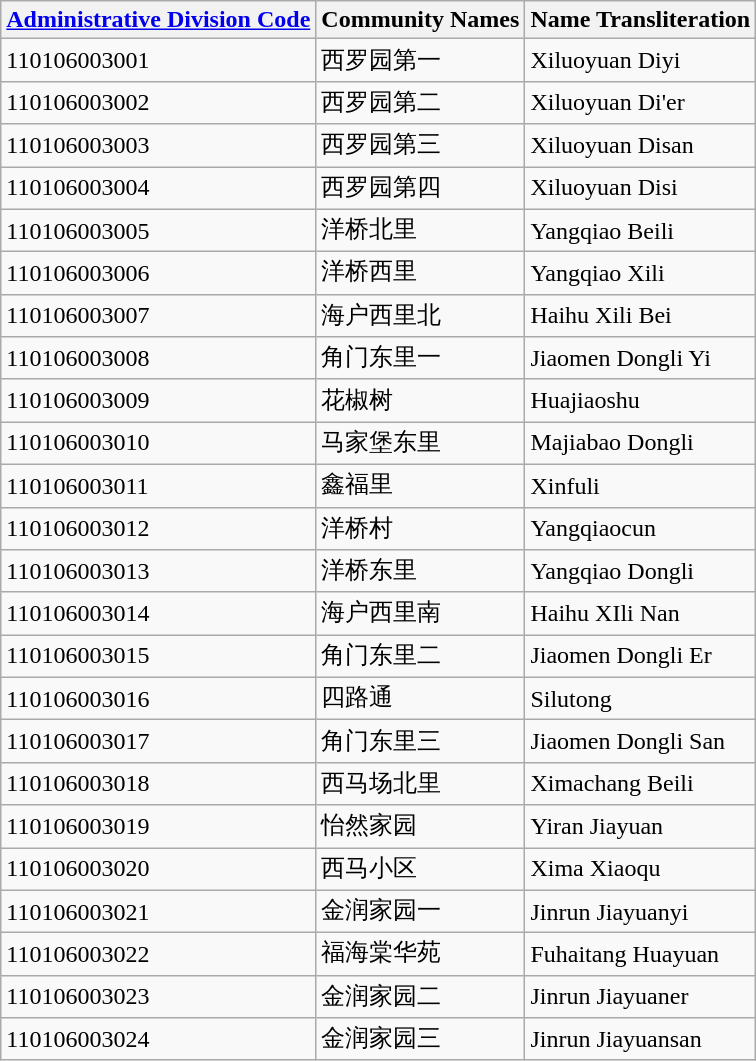<table class="wikitable sortable">
<tr>
<th><a href='#'>Administrative Division Code</a></th>
<th>Community Names</th>
<th>Name Transliteration</th>
</tr>
<tr>
<td>110106003001</td>
<td>西罗园第一</td>
<td>Xiluoyuan Diyi</td>
</tr>
<tr>
<td>110106003002</td>
<td>西罗园第二</td>
<td>Xiluoyuan Di'er</td>
</tr>
<tr>
<td>110106003003</td>
<td>西罗园第三</td>
<td>Xiluoyuan Disan</td>
</tr>
<tr>
<td>110106003004</td>
<td>西罗园第四</td>
<td>Xiluoyuan Disi</td>
</tr>
<tr>
<td>110106003005</td>
<td>洋桥北里</td>
<td>Yangqiao Beili</td>
</tr>
<tr>
<td>110106003006</td>
<td>洋桥西里</td>
<td>Yangqiao Xili</td>
</tr>
<tr>
<td>110106003007</td>
<td>海户西里北</td>
<td>Haihu Xili Bei</td>
</tr>
<tr>
<td>110106003008</td>
<td>角门东里一</td>
<td>Jiaomen Dongli Yi</td>
</tr>
<tr>
<td>110106003009</td>
<td>花椒树</td>
<td>Huajiaoshu</td>
</tr>
<tr>
<td>110106003010</td>
<td>马家堡东里</td>
<td>Majiabao Dongli</td>
</tr>
<tr>
<td>110106003011</td>
<td>鑫福里</td>
<td>Xinfuli</td>
</tr>
<tr>
<td>110106003012</td>
<td>洋桥村</td>
<td>Yangqiaocun</td>
</tr>
<tr>
<td>110106003013</td>
<td>洋桥东里</td>
<td>Yangqiao Dongli</td>
</tr>
<tr>
<td>110106003014</td>
<td>海户西里南</td>
<td>Haihu XIli Nan</td>
</tr>
<tr>
<td>110106003015</td>
<td>角门东里二</td>
<td>Jiaomen Dongli Er</td>
</tr>
<tr>
<td>110106003016</td>
<td>四路通</td>
<td>Silutong</td>
</tr>
<tr>
<td>110106003017</td>
<td>角门东里三</td>
<td>Jiaomen Dongli San</td>
</tr>
<tr>
<td>110106003018</td>
<td>西马场北里</td>
<td>Ximachang Beili</td>
</tr>
<tr>
<td>110106003019</td>
<td>怡然家园</td>
<td>Yiran Jiayuan</td>
</tr>
<tr>
<td>110106003020</td>
<td>西马小区</td>
<td>Xima Xiaoqu</td>
</tr>
<tr>
<td>110106003021</td>
<td>金润家园一</td>
<td>Jinrun Jiayuanyi</td>
</tr>
<tr>
<td>110106003022</td>
<td>福海棠华苑</td>
<td>Fuhaitang Huayuan</td>
</tr>
<tr>
<td>110106003023</td>
<td>金润家园二</td>
<td>Jinrun Jiayuaner</td>
</tr>
<tr>
<td>110106003024</td>
<td>金润家园三</td>
<td>Jinrun Jiayuansan</td>
</tr>
</table>
